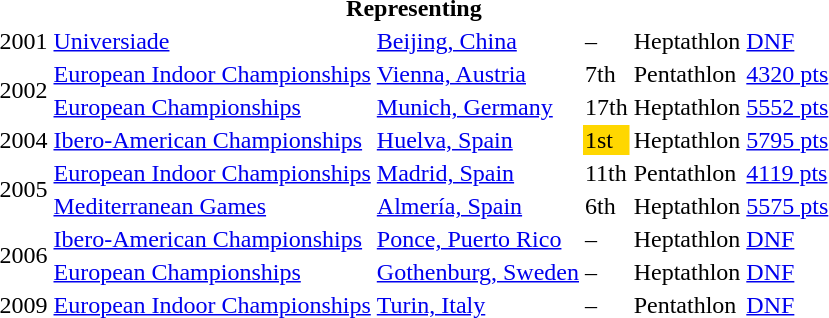<table>
<tr>
<th colspan="6">Representing </th>
</tr>
<tr>
<td>2001</td>
<td><a href='#'>Universiade</a></td>
<td><a href='#'>Beijing, China</a></td>
<td>–</td>
<td>Heptathlon</td>
<td><a href='#'>DNF</a></td>
</tr>
<tr>
<td rowspan=2>2002</td>
<td><a href='#'>European Indoor Championships</a></td>
<td><a href='#'>Vienna, Austria</a></td>
<td>7th</td>
<td>Pentathlon</td>
<td><a href='#'>4320 pts</a></td>
</tr>
<tr>
<td><a href='#'>European Championships</a></td>
<td><a href='#'>Munich, Germany</a></td>
<td>17th</td>
<td>Heptathlon</td>
<td><a href='#'>5552 pts</a></td>
</tr>
<tr>
<td>2004</td>
<td><a href='#'>Ibero-American Championships</a></td>
<td><a href='#'>Huelva, Spain</a></td>
<td bgcolor=gold>1st</td>
<td>Heptathlon</td>
<td><a href='#'>5795 pts</a></td>
</tr>
<tr>
<td rowspan=2>2005</td>
<td><a href='#'>European Indoor Championships</a></td>
<td><a href='#'>Madrid, Spain</a></td>
<td>11th</td>
<td>Pentathlon</td>
<td><a href='#'>4119 pts</a></td>
</tr>
<tr>
<td><a href='#'>Mediterranean Games</a></td>
<td><a href='#'>Almería, Spain</a></td>
<td>6th</td>
<td>Heptathlon</td>
<td><a href='#'>5575 pts</a></td>
</tr>
<tr>
<td rowspan=2>2006</td>
<td><a href='#'>Ibero-American Championships</a></td>
<td><a href='#'>Ponce, Puerto Rico</a></td>
<td>–</td>
<td>Heptathlon</td>
<td><a href='#'>DNF</a></td>
</tr>
<tr>
<td><a href='#'>European Championships</a></td>
<td><a href='#'>Gothenburg, Sweden</a></td>
<td>–</td>
<td>Heptathlon</td>
<td><a href='#'>DNF</a></td>
</tr>
<tr>
<td>2009</td>
<td><a href='#'>European Indoor Championships</a></td>
<td><a href='#'>Turin, Italy</a></td>
<td>–</td>
<td>Pentathlon</td>
<td><a href='#'>DNF</a></td>
</tr>
</table>
